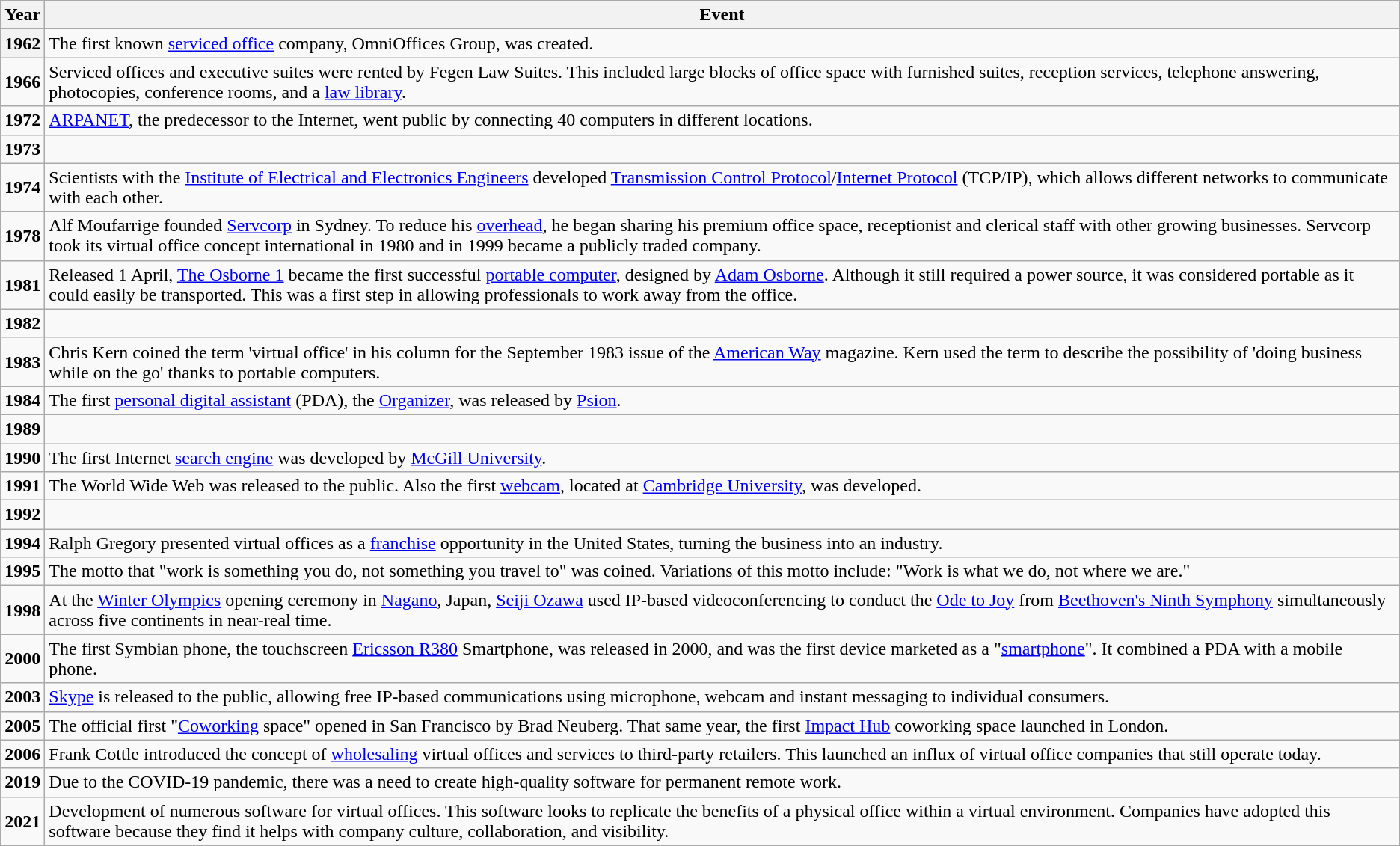<table class="wikitable">
<tr>
<th>Year</th>
<th>Event</th>
</tr>
<tr>
<th>1962</th>
<td>The first known <a href='#'>serviced office</a> company, OmniOffices Group, was created.</td>
</tr>
<tr>
<td><strong>1966</strong></td>
<td>Serviced offices and executive suites were rented by Fegen Law Suites. This included large blocks of office space with furnished suites, reception services, telephone answering, photocopies, conference rooms, and a <a href='#'>law library</a>.</td>
</tr>
<tr>
<td><strong>1972</strong></td>
<td><a href='#'>ARPANET</a>, the predecessor to the Internet, went public by connecting 40 computers in different locations.</td>
</tr>
<tr>
<td><strong>1973</strong></td>
<td><br></td>
</tr>
<tr>
<td><strong>1974</strong></td>
<td>Scientists with the <a href='#'>Institute of Electrical and Electronics Engineers</a> developed <a href='#'>Transmission Control Protocol</a>/<a href='#'>Internet Protocol</a> (TCP/IP), which allows different networks to communicate with each other.</td>
</tr>
<tr>
<td><strong>1978</strong></td>
<td>Alf Moufarrige founded <a href='#'>Servcorp</a> in Sydney. To reduce his <a href='#'>overhead</a>, he began sharing his premium office space, receptionist and clerical staff with other growing businesses. Servcorp took its virtual office concept international in 1980 and in 1999 became a publicly traded company.</td>
</tr>
<tr>
<td><strong>1981</strong></td>
<td>Released 1 April, <a href='#'>The Osborne 1</a> became the first successful <a href='#'>portable computer</a>, designed by <a href='#'>Adam Osborne</a>. Although it still required a power source, it was considered portable as it could easily be transported. This was a first step in allowing professionals to work away from the office.</td>
</tr>
<tr>
<td><strong>1982</strong></td>
<td><br></td>
</tr>
<tr>
<td><strong>1983</strong></td>
<td>Chris Kern coined the term 'virtual office' in his column for the September 1983 issue of the <a href='#'>American Way</a> magazine. Kern used the term to describe the possibility of 'doing business while on the go' thanks to portable computers.</td>
</tr>
<tr>
<td><strong>1984</strong></td>
<td>The first <a href='#'>personal digital assistant</a> (PDA), the <a href='#'>Organizer</a>, was released by <a href='#'>Psion</a>.</td>
</tr>
<tr>
<td><strong>1989</strong></td>
<td><br></td>
</tr>
<tr>
<td><strong>1990</strong></td>
<td>The first Internet <a href='#'>search engine</a> was developed by <a href='#'>McGill University</a>.</td>
</tr>
<tr>
<td><strong>1991</strong></td>
<td>The World Wide Web was released to the public. Also the first <a href='#'>webcam</a>, located at <a href='#'>Cambridge University</a>, was developed.</td>
</tr>
<tr>
<td><strong>1992</strong></td>
<td><br></td>
</tr>
<tr>
<td><strong>1994</strong></td>
<td>Ralph Gregory presented virtual offices as a <a href='#'>franchise</a> opportunity in the United States, turning the business into an industry.</td>
</tr>
<tr>
<td><strong>1995</strong></td>
<td>The motto that "work is something you do, not something you travel to" was coined. Variations of this motto include: "Work is what we do, not where we are."</td>
</tr>
<tr>
<td><strong>1998</strong></td>
<td>At the <a href='#'>Winter Olympics</a> opening ceremony in <a href='#'>Nagano</a>, Japan, <a href='#'>Seiji Ozawa</a> used IP-based videoconferencing to conduct the <a href='#'>Ode to Joy</a> from <a href='#'>Beethoven's Ninth Symphony</a> simultaneously across five continents in near-real time.</td>
</tr>
<tr>
<td><strong>2000</strong></td>
<td>The first Symbian phone, the touchscreen <a href='#'>Ericsson R380</a> Smartphone, was released in 2000, and was the first device marketed as a "<a href='#'>smartphone</a>". It combined a PDA with a mobile phone.</td>
</tr>
<tr>
<td><strong>2003</strong></td>
<td><a href='#'>Skype</a> is released to the public, allowing free IP-based communications using microphone, webcam and instant messaging to individual consumers.</td>
</tr>
<tr>
<td><strong>2005</strong></td>
<td>The official first "<a href='#'>Coworking</a> space" opened in San Francisco by Brad Neuberg. That same year, the first <a href='#'>Impact Hub</a> coworking space launched in London.</td>
</tr>
<tr>
<td><strong>2006</strong></td>
<td>Frank Cottle introduced the concept of <a href='#'>wholesaling</a> virtual offices and services to third-party retailers. This launched an influx of virtual office companies that still operate today.</td>
</tr>
<tr>
<td><strong>2019</strong></td>
<td>Due to the COVID-19 pandemic, there was a need to create high-quality software for permanent remote work.</td>
</tr>
<tr>
<td><strong>2021</strong></td>
<td>Development of numerous software for virtual offices. This software looks to replicate the benefits of a physical office within a virtual environment. Companies have adopted this software because they find it helps with company culture, collaboration, and visibility.</td>
</tr>
</table>
